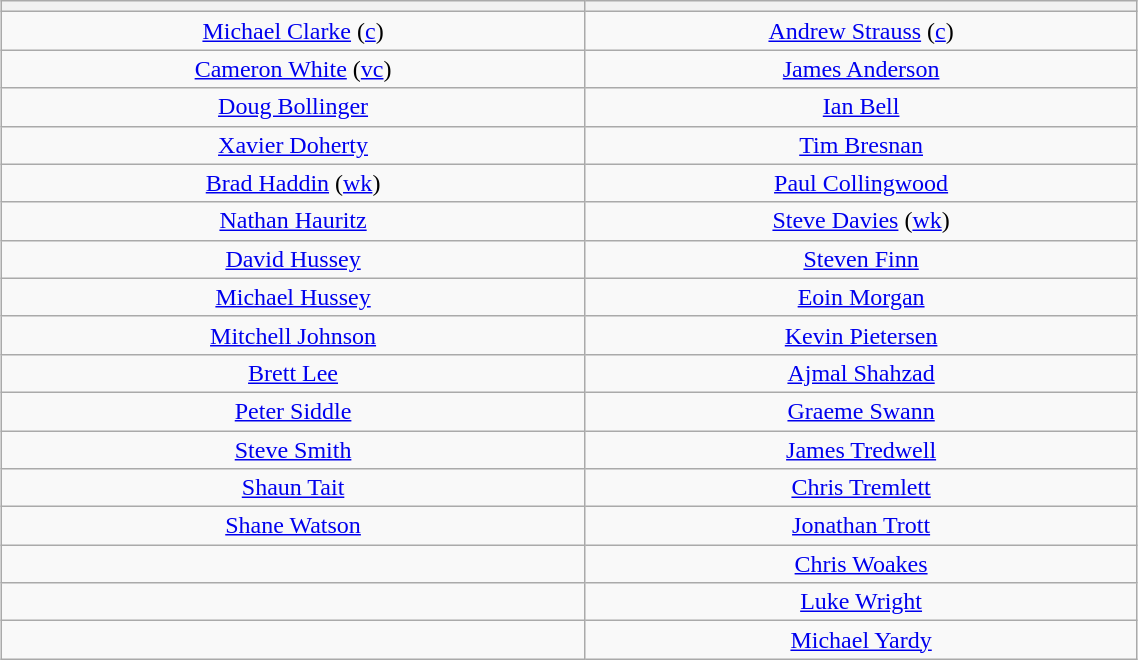<table class="wikitable" style="text-align:center; width:60%; margin:auto">
<tr>
<th></th>
<th></th>
</tr>
<tr>
<td><a href='#'>Michael Clarke</a> (<a href='#'>c</a>)</td>
<td><a href='#'>Andrew Strauss</a> (<a href='#'>c</a>)</td>
</tr>
<tr>
<td><a href='#'>Cameron White</a> (<a href='#'>vc</a>)</td>
<td><a href='#'>James Anderson</a></td>
</tr>
<tr>
<td><a href='#'>Doug Bollinger</a></td>
<td><a href='#'>Ian Bell</a></td>
</tr>
<tr>
<td><a href='#'>Xavier Doherty</a></td>
<td><a href='#'>Tim Bresnan</a></td>
</tr>
<tr>
<td><a href='#'>Brad Haddin</a> (<a href='#'>wk</a>)</td>
<td><a href='#'>Paul Collingwood</a></td>
</tr>
<tr>
<td><a href='#'>Nathan Hauritz</a></td>
<td><a href='#'>Steve Davies</a> (<a href='#'>wk</a>)</td>
</tr>
<tr>
<td><a href='#'>David Hussey</a></td>
<td><a href='#'>Steven Finn</a></td>
</tr>
<tr>
<td><a href='#'>Michael Hussey</a></td>
<td><a href='#'>Eoin Morgan</a></td>
</tr>
<tr>
<td><a href='#'>Mitchell Johnson</a></td>
<td><a href='#'>Kevin Pietersen</a></td>
</tr>
<tr>
<td><a href='#'>Brett Lee</a></td>
<td><a href='#'>Ajmal Shahzad</a></td>
</tr>
<tr>
<td><a href='#'>Peter Siddle</a></td>
<td><a href='#'>Graeme Swann</a></td>
</tr>
<tr>
<td><a href='#'>Steve Smith</a></td>
<td><a href='#'>James Tredwell</a></td>
</tr>
<tr>
<td><a href='#'>Shaun Tait</a></td>
<td><a href='#'>Chris Tremlett</a></td>
</tr>
<tr>
<td><a href='#'>Shane Watson</a></td>
<td><a href='#'>Jonathan Trott</a></td>
</tr>
<tr>
<td></td>
<td><a href='#'>Chris Woakes</a></td>
</tr>
<tr>
<td></td>
<td><a href='#'>Luke Wright</a></td>
</tr>
<tr>
<td></td>
<td><a href='#'>Michael Yardy</a></td>
</tr>
</table>
